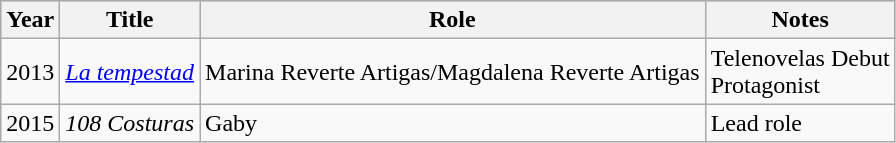<table class="wikitable">
<tr style="background:#b0c4de;">
<th>Year</th>
<th>Title</th>
<th>Role</th>
<th>Notes</th>
</tr>
<tr>
<td>2013</td>
<td><em><a href='#'>La tempestad</a></em></td>
<td>Marina Reverte Artigas/Magdalena Reverte Artigas</td>
<td>Telenovelas Debut<br>Protagonist</td>
</tr>
<tr>
<td>2015</td>
<td><em>108 Costuras</em></td>
<td>Gaby</td>
<td>Lead role</td>
</tr>
</table>
